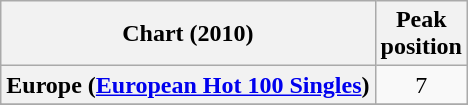<table class="wikitable sortable plainrowheaders" style="text-align:center">
<tr>
<th>Chart (2010)</th>
<th>Peak<br>position</th>
</tr>
<tr>
<th scope="row">Europe (<a href='#'>European Hot 100 Singles</a>)</th>
<td>7</td>
</tr>
<tr>
</tr>
<tr>
</tr>
<tr>
</tr>
</table>
